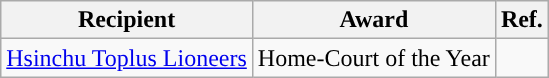<table class="wikitable">
<tr>
<th>Recipient</th>
<th>Award</th>
<th>Ref.</th>
</tr>
<tr>
<td><a href='#'>Hsinchu Toplus Lioneers</a></td>
<td>Home-Court of the Year</td>
<td></td>
</tr>
</table>
